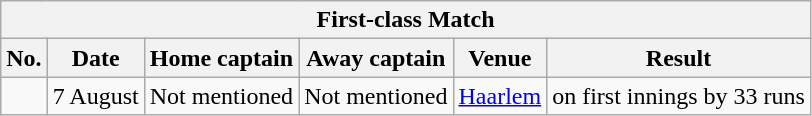<table class="wikitable">
<tr>
<th colspan="9">First-class Match</th>
</tr>
<tr>
<th>No.</th>
<th>Date</th>
<th>Home captain</th>
<th>Away captain</th>
<th>Venue</th>
<th>Result</th>
</tr>
<tr>
<td></td>
<td>7 August</td>
<td>Not mentioned</td>
<td>Not mentioned</td>
<td><a href='#'>Haarlem</a></td>
<td> on first innings by 33 runs</td>
</tr>
</table>
